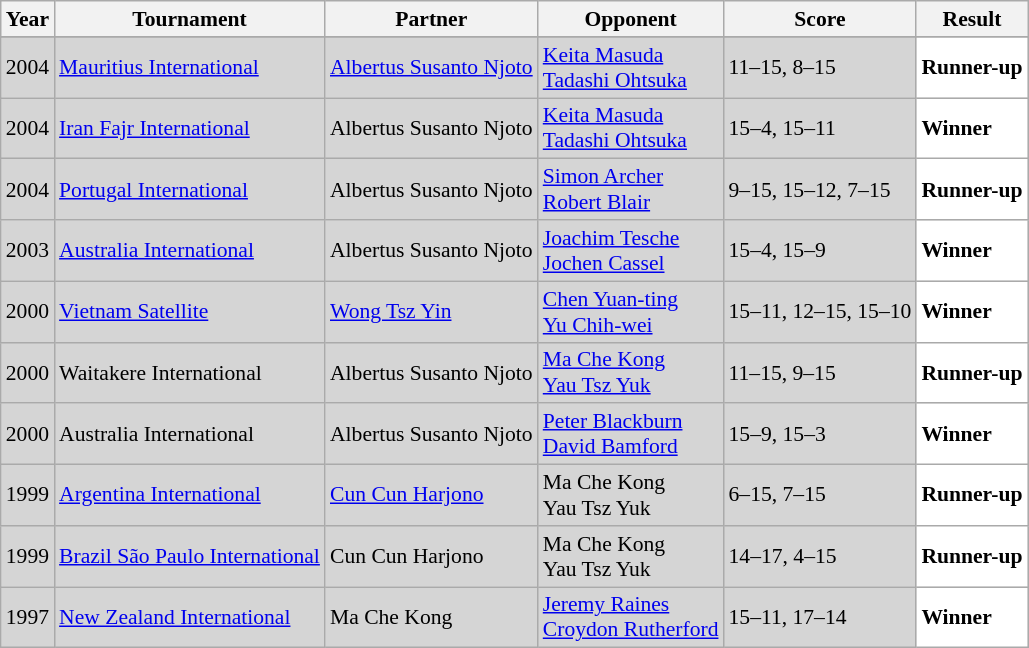<table class="sortable wikitable" style="font-size: 90%;">
<tr>
<th>Year</th>
<th>Tournament</th>
<th>Partner</th>
<th>Opponent</th>
<th>Score</th>
<th>Result</th>
</tr>
<tr>
</tr>
<tr style="background:#D5D5D5">
<td align="center">2004</td>
<td align="left"><a href='#'>Mauritius International</a></td>
<td align="left"> <a href='#'>Albertus Susanto Njoto</a></td>
<td align="left"> <a href='#'>Keita Masuda</a><br> <a href='#'>Tadashi Ohtsuka</a></td>
<td align="left">11–15, 8–15</td>
<td style="text-align:left; background:white"> <strong>Runner-up</strong></td>
</tr>
<tr style="background:#D5D5D5">
<td align="center">2004</td>
<td align="left"><a href='#'>Iran Fajr International</a></td>
<td align="left"> Albertus Susanto Njoto</td>
<td align="left"> <a href='#'>Keita Masuda</a><br> <a href='#'>Tadashi Ohtsuka</a></td>
<td align="left">15–4, 15–11</td>
<td style="text-align:left; background:white"> <strong>Winner</strong></td>
</tr>
<tr style="background:#D5D5D5">
<td align="center">2004</td>
<td align="left"><a href='#'>Portugal International</a></td>
<td align="left"> Albertus Susanto Njoto</td>
<td align="left"> <a href='#'>Simon Archer</a><br> <a href='#'>Robert Blair</a></td>
<td align="left">9–15, 15–12, 7–15</td>
<td style="text-align:left; background:white"> <strong>Runner-up</strong></td>
</tr>
<tr style="background:#D5D5D5">
<td align="center">2003</td>
<td align="left"><a href='#'>Australia International</a></td>
<td align="left"> Albertus Susanto Njoto</td>
<td align="left"> <a href='#'>Joachim Tesche</a> <br>  <a href='#'>Jochen Cassel</a></td>
<td align="left">15–4, 15–9</td>
<td style="text-align:left; background:white"> <strong>Winner</strong></td>
</tr>
<tr style="background:#D5D5D5">
<td align="center">2000</td>
<td align="left"><a href='#'>Vietnam Satellite</a></td>
<td align="left"> <a href='#'>Wong Tsz Yin</a></td>
<td align="left"> <a href='#'>Chen Yuan-ting</a> <br>  <a href='#'>Yu Chih-wei</a></td>
<td align="left">15–11, 12–15, 15–10</td>
<td style="text-align:left; background:white"> <strong>Winner</strong></td>
</tr>
<tr style="background:#D5D5D5">
<td align="center">2000</td>
<td align="left">Waitakere International</td>
<td align="left"> Albertus Susanto Njoto</td>
<td align="left"> <a href='#'>Ma Che Kong</a> <br>  <a href='#'>Yau Tsz Yuk</a></td>
<td align="left">11–15, 9–15</td>
<td style="text-align:left; background:white"> <strong>Runner-up</strong></td>
</tr>
<tr style="background:#D5D5D5">
<td align="center">2000</td>
<td align="left">Australia International</td>
<td align="left"> Albertus Susanto Njoto</td>
<td align="left"> <a href='#'>Peter Blackburn</a> <br>  <a href='#'>David Bamford</a></td>
<td align="left">15–9, 15–3</td>
<td style="text-align:left; background:white"> <strong>Winner</strong></td>
</tr>
<tr style="background:#D5D5D5">
<td align="center">1999</td>
<td align="left"><a href='#'>Argentina International</a></td>
<td align="left"> <a href='#'>Cun Cun Harjono</a></td>
<td align="left"> Ma Che Kong <br>  Yau Tsz Yuk</td>
<td align="left">6–15, 7–15</td>
<td style="text-align:left; background:white"> <strong>Runner-up</strong></td>
</tr>
<tr style="background:#D5D5D5">
<td align="center">1999</td>
<td align="left"><a href='#'>Brazil São Paulo International</a></td>
<td align="left"> Cun Cun Harjono</td>
<td align="left"> Ma Che Kong <br>  Yau Tsz Yuk</td>
<td align="left">14–17, 4–15</td>
<td style="text-align:left; background:white"> <strong>Runner-up</strong></td>
</tr>
<tr style="background:#D5D5D5">
<td align="center">1997</td>
<td align="left"><a href='#'>New Zealand International</a></td>
<td align="left"> Ma Che Kong</td>
<td align="left"> <a href='#'>Jeremy Raines</a> <br>  <a href='#'>Croydon Rutherford</a></td>
<td align="left">15–11, 17–14</td>
<td style="text-align:left; background:white"> <strong>Winner</strong></td>
</tr>
</table>
